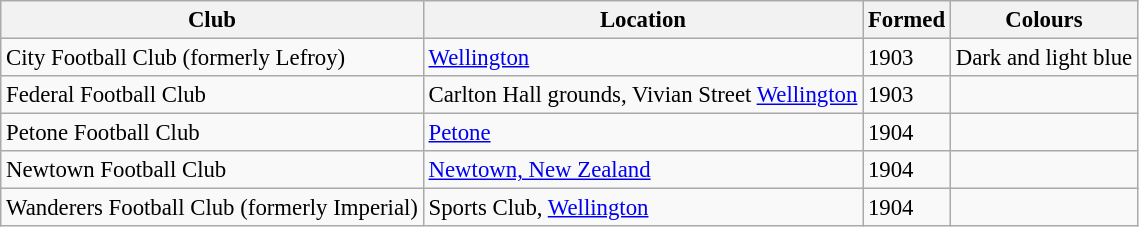<table class="wikitable" style="font-size: 95%;">
<tr>
<th>Club</th>
<th>Location</th>
<th>Formed</th>
<th>Colours</th>
</tr>
<tr>
<td>City Football Club (formerly Lefroy)</td>
<td><a href='#'>Wellington</a></td>
<td>1903</td>
<td>Dark and light blue</td>
</tr>
<tr>
<td>Federal Football Club</td>
<td>Carlton Hall grounds, Vivian Street <a href='#'>Wellington</a></td>
<td>1903</td>
<td></td>
</tr>
<tr>
<td>Petone Football Club</td>
<td><a href='#'>Petone</a></td>
<td>1904</td>
<td></td>
</tr>
<tr>
<td>Newtown Football Club</td>
<td><a href='#'>Newtown, New Zealand</a></td>
<td>1904</td>
<td></td>
</tr>
<tr>
<td>Wanderers Football Club (formerly Imperial)</td>
<td>Sports Club, <a href='#'>Wellington</a></td>
<td>1904</td>
<td></td>
</tr>
</table>
